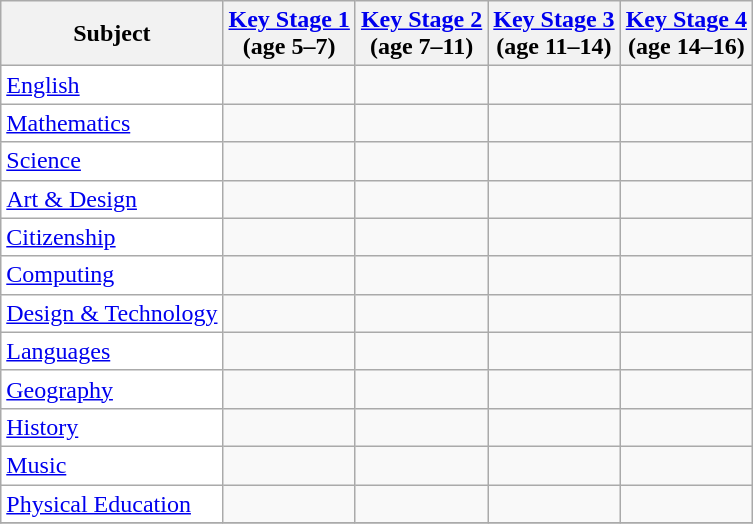<table class="wikitable" style="text-align:center">
<tr>
<th>Subject</th>
<th><a href='#'>Key Stage 1</a><br>(age 5–7)</th>
<th><a href='#'>Key Stage 2</a><br>(age 7–11)</th>
<th><a href='#'>Key Stage 3</a><br>(age 11–14)</th>
<th><a href='#'>Key Stage 4</a><br>(age 14–16)</th>
</tr>
<tr>
<td style="background:white; text-align:left"><a href='#'>English</a></td>
<td></td>
<td></td>
<td></td>
<td></td>
</tr>
<tr>
<td style="background:white; text-align:left"><a href='#'>Mathematics</a></td>
<td></td>
<td></td>
<td></td>
<td></td>
</tr>
<tr>
<td style="background:white; text-align:left"><a href='#'>Science</a></td>
<td></td>
<td></td>
<td></td>
<td></td>
</tr>
<tr>
<td style="background:white; text-align:left"><a href='#'>Art & Design</a></td>
<td></td>
<td></td>
<td></td>
<td></td>
</tr>
<tr>
<td style="background:white; text-align:left"><a href='#'>Citizenship</a></td>
<td></td>
<td></td>
<td></td>
<td></td>
</tr>
<tr>
<td style="background:white; color:white; text-align:left"><a href='#'>Computing</a></td>
<td></td>
<td></td>
<td></td>
<td></td>
</tr>
<tr>
<td style="background:white; color:white; text-align:left"><a href='#'>Design & Technology</a></td>
<td></td>
<td></td>
<td></td>
<td></td>
</tr>
<tr>
<td style="background:white; text-align:left"><a href='#'>Languages</a></td>
<td></td>
<td></td>
<td></td>
<td></td>
</tr>
<tr>
<td style="background:white; text-align:left"><a href='#'>Geography</a></td>
<td></td>
<td></td>
<td></td>
<td></td>
</tr>
<tr>
<td style="background:white; text-align:left"><a href='#'>History</a></td>
<td></td>
<td></td>
<td></td>
<td></td>
</tr>
<tr>
<td style="background:white; text-align:left"><a href='#'>Music</a></td>
<td></td>
<td></td>
<td></td>
<td></td>
</tr>
<tr>
<td style="background:white; text-align:left"><a href='#'>Physical Education</a></td>
<td></td>
<td></td>
<td></td>
<td></td>
</tr>
<tr>
</tr>
</table>
